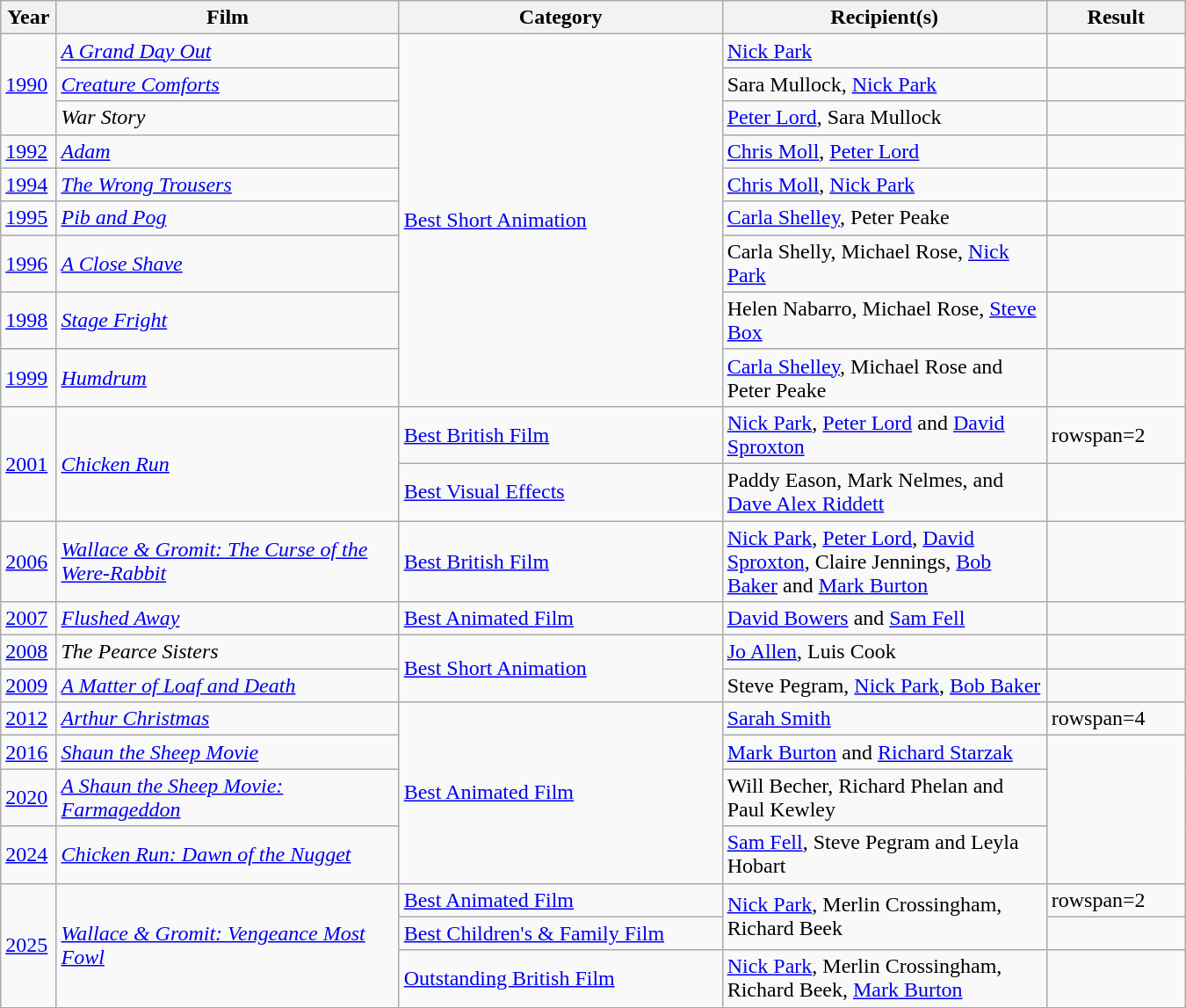<table class="wikitable" style="max-width:900px;">
<tr>
<th width=35px>Year</th>
<th width=265px>Film</th>
<th width=250px>Category</th>
<th width=250px>Recipient(s)</th>
<th width=100px>Result</th>
</tr>
<tr>
<td rowspan=3><a href='#'>1990</a></td>
<td><em><a href='#'>A Grand Day Out</a></em></td>
<td rowspan=9><a href='#'>Best Short Animation</a></td>
<td><a href='#'>Nick Park</a></td>
<td></td>
</tr>
<tr>
<td><em><a href='#'>Creature Comforts</a></em></td>
<td>Sara Mullock, <a href='#'>Nick Park</a></td>
<td></td>
</tr>
<tr>
<td><em>War Story</em></td>
<td><a href='#'>Peter Lord</a>, Sara Mullock</td>
<td></td>
</tr>
<tr>
<td><a href='#'>1992</a></td>
<td><em><a href='#'>Adam</a></em></td>
<td><a href='#'>Chris Moll</a>, <a href='#'>Peter Lord</a></td>
<td></td>
</tr>
<tr>
<td><a href='#'>1994</a></td>
<td><em><a href='#'>The Wrong Trousers</a></em></td>
<td><a href='#'>Chris Moll</a>, <a href='#'>Nick Park</a></td>
<td></td>
</tr>
<tr>
<td><a href='#'>1995</a></td>
<td><em><a href='#'>Pib and Pog</a></em></td>
<td><a href='#'>Carla Shelley</a>, Peter Peake</td>
<td></td>
</tr>
<tr>
<td><a href='#'>1996</a></td>
<td><em><a href='#'>A Close Shave</a></em></td>
<td>Carla Shelly, Michael Rose, <a href='#'>Nick Park</a></td>
<td></td>
</tr>
<tr>
<td><a href='#'>1998</a></td>
<td><em><a href='#'>Stage Fright</a></em></td>
<td>Helen Nabarro, Michael Rose, <a href='#'>Steve Box</a></td>
<td></td>
</tr>
<tr>
<td><a href='#'>1999</a></td>
<td><em><a href='#'>Humdrum</a></em></td>
<td><a href='#'>Carla Shelley</a>, Michael Rose and Peter Peake</td>
<td></td>
</tr>
<tr>
<td rowspan=2><a href='#'>2001</a></td>
<td rowspan=2><em><a href='#'>Chicken Run</a></em></td>
<td><a href='#'>Best British Film</a></td>
<td><a href='#'>Nick Park</a>, <a href='#'>Peter Lord</a> and <a href='#'>David Sproxton</a></td>
<td>rowspan=2 </td>
</tr>
<tr>
<td><a href='#'>Best Visual Effects</a></td>
<td>Paddy Eason, Mark Nelmes, and <a href='#'>Dave Alex Riddett</a></td>
</tr>
<tr>
<td><a href='#'>2006</a></td>
<td><em><a href='#'>Wallace & Gromit: The Curse of the Were-Rabbit</a></em></td>
<td><a href='#'>Best British Film</a></td>
<td><a href='#'>Nick Park</a>, <a href='#'>Peter Lord</a>, <a href='#'>David Sproxton</a>, Claire Jennings, <a href='#'>Bob Baker</a> and <a href='#'>Mark Burton</a></td>
<td></td>
</tr>
<tr>
<td><a href='#'>2007</a></td>
<td><em><a href='#'>Flushed Away</a></em></td>
<td><a href='#'>Best Animated Film</a></td>
<td><a href='#'>David Bowers</a> and <a href='#'>Sam Fell</a></td>
<td></td>
</tr>
<tr>
<td><a href='#'>2008</a></td>
<td><em>The Pearce Sisters</em></td>
<td rowspan=2><a href='#'>Best Short Animation</a></td>
<td><a href='#'>Jo Allen</a>, Luis Cook</td>
<td></td>
</tr>
<tr>
<td><a href='#'>2009</a></td>
<td><em><a href='#'>A Matter of Loaf and Death</a></em></td>
<td>Steve Pegram, <a href='#'>Nick Park</a>, <a href='#'>Bob Baker</a></td>
<td></td>
</tr>
<tr>
<td><a href='#'>2012</a></td>
<td><em><a href='#'>Arthur Christmas</a></em></td>
<td rowspan=4><a href='#'>Best Animated Film</a></td>
<td><a href='#'>Sarah Smith</a></td>
<td>rowspan=4 </td>
</tr>
<tr>
<td><a href='#'>2016</a></td>
<td><em><a href='#'>Shaun the Sheep Movie</a></em></td>
<td><a href='#'>Mark Burton</a> and <a href='#'>Richard Starzak</a></td>
</tr>
<tr>
<td><a href='#'>2020</a></td>
<td><em><a href='#'>A Shaun the Sheep Movie: Farmageddon</a></em></td>
<td>Will Becher, Richard Phelan and Paul Kewley</td>
</tr>
<tr>
<td><a href='#'>2024</a></td>
<td><em><a href='#'>Chicken Run: Dawn of the Nugget</a></em></td>
<td><a href='#'>Sam Fell</a>, Steve Pegram and Leyla Hobart</td>
</tr>
<tr>
<td rowspan="3"><a href='#'>2025</a></td>
<td rowspan=3><em><a href='#'>Wallace & Gromit: Vengeance Most Fowl</a></em></td>
<td><a href='#'>Best Animated Film</a></td>
<td rowspan="2"><a href='#'>Nick Park</a>, Merlin Crossingham, Richard Beek</td>
<td>rowspan=2 </td>
</tr>
<tr>
<td><a href='#'>Best Children's & Family Film</a></td>
</tr>
<tr>
<td><a href='#'>Outstanding British Film</a></td>
<td><a href='#'>Nick Park</a>, Merlin Crossingham, Richard Beek, <a href='#'>Mark Burton</a></td>
<td></td>
</tr>
</table>
